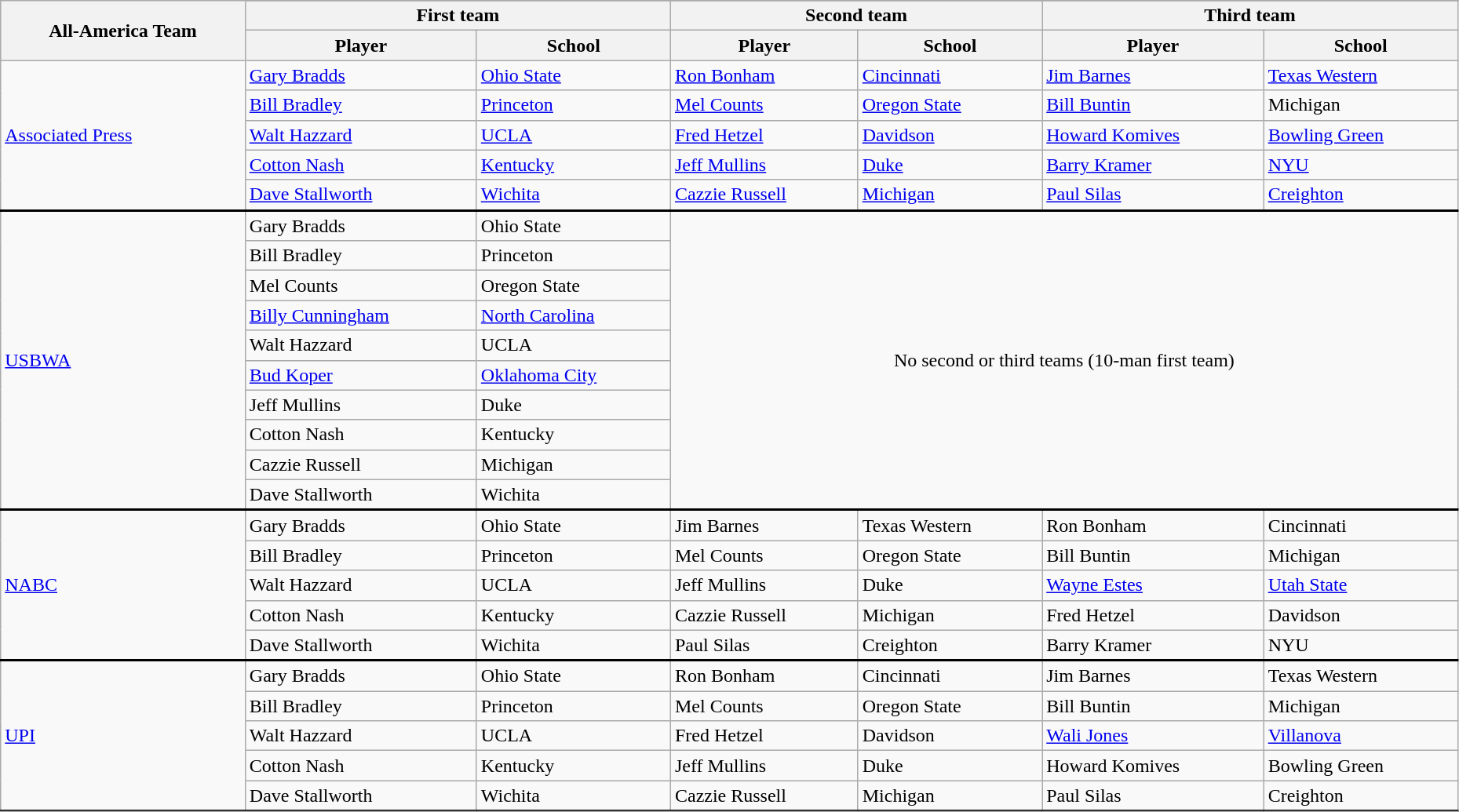<table class="wikitable" style="width:98%;">
<tr>
<th rowspan=3>All-America Team</th>
</tr>
<tr>
<th colspan=2>First team</th>
<th colspan=2>Second team</th>
<th colspan=2>Third team</th>
</tr>
<tr>
<th>Player</th>
<th>School</th>
<th>Player</th>
<th>School</th>
<th>Player</th>
<th>School</th>
</tr>
<tr>
<td rowspan=5><a href='#'>Associated Press</a></td>
<td><a href='#'>Gary Bradds</a></td>
<td><a href='#'>Ohio State</a></td>
<td><a href='#'>Ron Bonham</a></td>
<td><a href='#'>Cincinnati</a></td>
<td><a href='#'>Jim Barnes</a></td>
<td><a href='#'>Texas Western</a></td>
</tr>
<tr>
<td><a href='#'>Bill Bradley</a></td>
<td><a href='#'>Princeton</a></td>
<td><a href='#'>Mel Counts</a></td>
<td><a href='#'>Oregon State</a></td>
<td><a href='#'>Bill Buntin</a></td>
<td>Michigan</td>
</tr>
<tr>
<td><a href='#'>Walt Hazzard</a></td>
<td><a href='#'>UCLA</a></td>
<td><a href='#'>Fred Hetzel</a></td>
<td><a href='#'>Davidson</a></td>
<td><a href='#'>Howard Komives</a></td>
<td><a href='#'>Bowling Green</a></td>
</tr>
<tr>
<td><a href='#'>Cotton Nash</a></td>
<td><a href='#'>Kentucky</a></td>
<td><a href='#'>Jeff Mullins</a></td>
<td><a href='#'>Duke</a></td>
<td><a href='#'>Barry Kramer</a></td>
<td><a href='#'>NYU</a></td>
</tr>
<tr>
<td><a href='#'>Dave Stallworth</a></td>
<td><a href='#'>Wichita</a></td>
<td><a href='#'>Cazzie Russell</a></td>
<td><a href='#'>Michigan</a></td>
<td><a href='#'>Paul Silas</a></td>
<td><a href='#'>Creighton</a></td>
</tr>
<tr style = "border-top:2px solid black;">
<td rowspan=10><a href='#'>USBWA</a></td>
<td>Gary Bradds</td>
<td>Ohio State</td>
<td rowspan=10 colspan=6 align=center>No second or third teams (10-man first team)</td>
</tr>
<tr>
<td>Bill Bradley</td>
<td>Princeton</td>
</tr>
<tr>
<td>Mel Counts</td>
<td>Oregon State</td>
</tr>
<tr>
<td><a href='#'>Billy Cunningham</a></td>
<td><a href='#'>North Carolina</a></td>
</tr>
<tr>
<td>Walt Hazzard</td>
<td>UCLA</td>
</tr>
<tr>
<td><a href='#'>Bud Koper</a></td>
<td><a href='#'>Oklahoma City</a></td>
</tr>
<tr>
<td>Jeff Mullins</td>
<td>Duke</td>
</tr>
<tr>
<td>Cotton Nash</td>
<td>Kentucky</td>
</tr>
<tr>
<td>Cazzie Russell</td>
<td>Michigan</td>
</tr>
<tr>
<td>Dave Stallworth</td>
<td>Wichita</td>
</tr>
<tr style = "border-top:2px solid black;">
<td rowspan=5><a href='#'>NABC</a></td>
<td>Gary Bradds</td>
<td>Ohio State</td>
<td>Jim Barnes</td>
<td>Texas Western</td>
<td>Ron Bonham</td>
<td>Cincinnati</td>
</tr>
<tr>
<td>Bill Bradley</td>
<td>Princeton</td>
<td>Mel Counts</td>
<td>Oregon State</td>
<td>Bill Buntin</td>
<td>Michigan</td>
</tr>
<tr>
<td>Walt Hazzard</td>
<td>UCLA</td>
<td>Jeff Mullins</td>
<td>Duke</td>
<td><a href='#'>Wayne Estes</a></td>
<td><a href='#'>Utah State</a></td>
</tr>
<tr>
<td>Cotton Nash</td>
<td>Kentucky</td>
<td>Cazzie Russell</td>
<td>Michigan</td>
<td>Fred Hetzel</td>
<td>Davidson</td>
</tr>
<tr>
<td>Dave Stallworth</td>
<td>Wichita</td>
<td>Paul Silas</td>
<td>Creighton</td>
<td>Barry Kramer</td>
<td>NYU</td>
</tr>
<tr style = "border-top:2px solid black;">
<td rowspan=5><a href='#'>UPI</a></td>
<td>Gary Bradds</td>
<td>Ohio State</td>
<td>Ron Bonham</td>
<td>Cincinnati</td>
<td>Jim Barnes</td>
<td>Texas Western</td>
</tr>
<tr>
<td>Bill Bradley</td>
<td>Princeton</td>
<td>Mel Counts</td>
<td>Oregon State</td>
<td>Bill Buntin</td>
<td>Michigan</td>
</tr>
<tr>
<td>Walt Hazzard</td>
<td>UCLA</td>
<td>Fred Hetzel</td>
<td>Davidson</td>
<td><a href='#'>Wali Jones</a></td>
<td><a href='#'>Villanova</a></td>
</tr>
<tr>
<td>Cotton Nash</td>
<td>Kentucky</td>
<td>Jeff Mullins</td>
<td>Duke</td>
<td>Howard Komives</td>
<td>Bowling Green</td>
</tr>
<tr>
<td>Dave Stallworth</td>
<td>Wichita</td>
<td>Cazzie Russell</td>
<td>Michigan</td>
<td>Paul Silas</td>
<td>Creighton</td>
</tr>
<tr style = "border-top:2px solid black;">
</tr>
</table>
